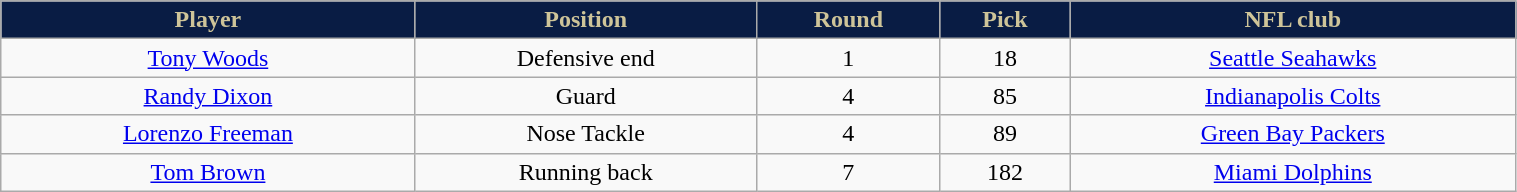<table class="wikitable" width="80%">
<tr align="center"  style="background:#091C44;color:#CEC499;">
<td><strong>Player</strong></td>
<td><strong>Position</strong></td>
<td><strong>Round</strong></td>
<td><strong>Pick</strong></td>
<td><strong>NFL club</strong></td>
</tr>
<tr align="center" bgcolor="">
<td><a href='#'>Tony Woods</a></td>
<td>Defensive end</td>
<td>1</td>
<td>18</td>
<td><a href='#'>Seattle Seahawks</a></td>
</tr>
<tr align="center" bgcolor="">
<td><a href='#'>Randy Dixon</a></td>
<td>Guard</td>
<td>4</td>
<td>85</td>
<td><a href='#'>Indianapolis Colts</a></td>
</tr>
<tr align="center" bgcolor="">
<td><a href='#'>Lorenzo Freeman</a></td>
<td>Nose Tackle</td>
<td>4</td>
<td>89</td>
<td><a href='#'>Green Bay Packers</a></td>
</tr>
<tr align="center" bgcolor="">
<td><a href='#'>Tom Brown</a></td>
<td>Running back</td>
<td>7</td>
<td>182</td>
<td><a href='#'>Miami Dolphins</a></td>
</tr>
</table>
